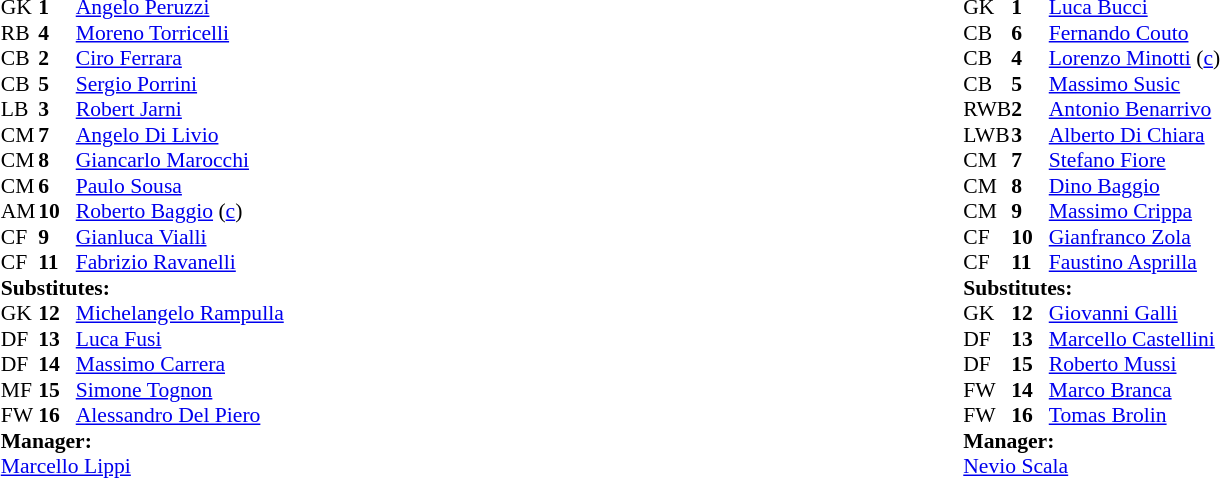<table width="100%">
<tr>
<td valign="top" width="50%"><br><table style="font-size: 90%; margin: auto;" cellspacing="0" cellpadding="0">
<tr>
<th width=25></th>
<th width=25></th>
</tr>
<tr>
<td>GK</td>
<td><strong>1</strong></td>
<td> <a href='#'>Angelo Peruzzi</a></td>
</tr>
<tr>
<td>RB</td>
<td><strong>4</strong></td>
<td> <a href='#'>Moreno Torricelli</a></td>
</tr>
<tr>
<td>CB</td>
<td><strong>2</strong></td>
<td> <a href='#'>Ciro Ferrara</a></td>
<td></td>
</tr>
<tr>
<td>CB</td>
<td><strong>5</strong></td>
<td> <a href='#'>Sergio Porrini</a></td>
</tr>
<tr>
<td>LB</td>
<td><strong>3</strong></td>
<td> <a href='#'>Robert Jarni</a></td>
</tr>
<tr>
<td>CM</td>
<td><strong>7</strong></td>
<td> <a href='#'>Angelo Di Livio</a></td>
<td></td>
<td></td>
</tr>
<tr>
<td>CM</td>
<td><strong>8</strong></td>
<td> <a href='#'>Giancarlo Marocchi</a></td>
<td></td>
<td></td>
</tr>
<tr>
<td>CM</td>
<td><strong>6</strong></td>
<td> <a href='#'>Paulo Sousa</a></td>
</tr>
<tr>
<td>AM</td>
<td><strong>10</strong></td>
<td> <a href='#'>Roberto Baggio</a> (<a href='#'>c</a>)</td>
</tr>
<tr>
<td>CF</td>
<td><strong>9</strong></td>
<td> <a href='#'>Gianluca Vialli</a></td>
<td></td>
</tr>
<tr>
<td>CF</td>
<td><strong>11</strong></td>
<td> <a href='#'>Fabrizio Ravanelli</a></td>
<td></td>
</tr>
<tr>
<td colspan=3><strong>Substitutes:</strong></td>
</tr>
<tr>
<td>GK</td>
<td><strong>12</strong></td>
<td> <a href='#'>Michelangelo Rampulla</a></td>
</tr>
<tr>
<td>DF</td>
<td><strong>13</strong></td>
<td> <a href='#'>Luca Fusi</a></td>
</tr>
<tr>
<td>DF</td>
<td><strong>14</strong></td>
<td> <a href='#'>Massimo Carrera</a></td>
<td></td>
<td></td>
</tr>
<tr>
<td>MF</td>
<td><strong>15</strong></td>
<td> <a href='#'>Simone Tognon</a></td>
</tr>
<tr>
<td>FW</td>
<td><strong>16</strong></td>
<td> <a href='#'>Alessandro Del Piero</a></td>
<td></td>
<td></td>
</tr>
<tr>
<td colspan=3><strong>Manager:</strong></td>
</tr>
<tr>
<td colspan=4> <a href='#'>Marcello Lippi</a></td>
</tr>
</table>
</td>
<td valign="top"></td>
<td valign="top" width="50%"><br><table style="font-size: 90%; margin: auto;" cellspacing="0" cellpadding="0">
<tr>
<th width=25></th>
<th width=25></th>
</tr>
<tr>
<td>GK</td>
<td><strong>1</strong></td>
<td> <a href='#'>Luca Bucci</a></td>
</tr>
<tr>
<td>CB</td>
<td><strong>6</strong></td>
<td> <a href='#'>Fernando Couto</a></td>
<td></td>
</tr>
<tr>
<td>CB</td>
<td><strong>4</strong></td>
<td> <a href='#'>Lorenzo Minotti</a> (<a href='#'>c</a>)</td>
<td></td>
</tr>
<tr>
<td>CB</td>
<td><strong>5</strong></td>
<td> <a href='#'>Massimo Susic</a></td>
</tr>
<tr>
<td>RWB</td>
<td><strong>2</strong></td>
<td> <a href='#'>Antonio Benarrivo</a></td>
<td></td>
<td></td>
</tr>
<tr>
<td>LWB</td>
<td><strong>3</strong></td>
<td> <a href='#'>Alberto Di Chiara</a></td>
<td></td>
<td></td>
</tr>
<tr>
<td>CM</td>
<td><strong>7</strong></td>
<td> <a href='#'>Stefano Fiore</a></td>
</tr>
<tr>
<td>CM</td>
<td><strong>8</strong></td>
<td> <a href='#'>Dino Baggio</a></td>
</tr>
<tr>
<td>CM</td>
<td><strong>9</strong></td>
<td> <a href='#'>Massimo Crippa</a></td>
<td></td>
</tr>
<tr>
<td>CF</td>
<td><strong>10</strong></td>
<td> <a href='#'>Gianfranco Zola</a></td>
</tr>
<tr>
<td>CF</td>
<td><strong>11</strong></td>
<td> <a href='#'>Faustino Asprilla</a></td>
<td></td>
</tr>
<tr>
<td colspan=3><strong>Substitutes:</strong></td>
</tr>
<tr>
<td>GK</td>
<td><strong>12</strong></td>
<td> <a href='#'>Giovanni Galli</a></td>
</tr>
<tr>
<td>DF</td>
<td><strong>13</strong></td>
<td> <a href='#'>Marcello Castellini</a></td>
<td></td>
<td></td>
</tr>
<tr>
<td>DF</td>
<td><strong>15</strong></td>
<td> <a href='#'>Roberto Mussi</a></td>
<td></td>
<td></td>
</tr>
<tr>
<td>FW</td>
<td><strong>14</strong></td>
<td> <a href='#'>Marco Branca</a></td>
</tr>
<tr>
<td>FW</td>
<td><strong>16</strong></td>
<td> <a href='#'>Tomas Brolin</a></td>
</tr>
<tr>
<td colspan=3><strong>Manager:</strong></td>
</tr>
<tr>
<td colspan=4> <a href='#'>Nevio Scala</a></td>
</tr>
</table>
</td>
</tr>
</table>
